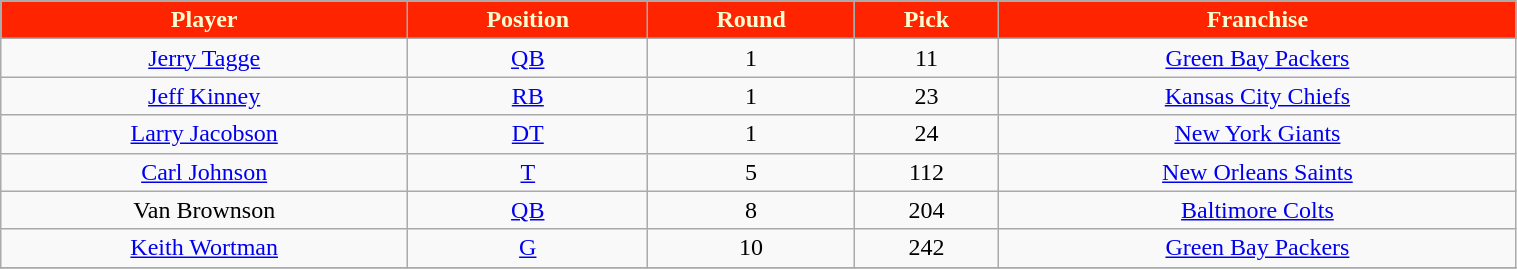<table class="wikitable" width="80%">
<tr align="center"  style="background:#FF2400;color:#FFFDD0;">
<td><strong>Player</strong></td>
<td><strong>Position</strong></td>
<td><strong>Round</strong></td>
<td><strong>Pick</strong></td>
<td><strong>Franchise</strong></td>
</tr>
<tr align="center" bgcolor="">
<td><a href='#'>Jerry Tagge</a></td>
<td><a href='#'>QB</a></td>
<td>1</td>
<td>11</td>
<td><a href='#'>Green Bay Packers</a></td>
</tr>
<tr align="center" bgcolor="">
<td><a href='#'>Jeff Kinney</a></td>
<td><a href='#'>RB</a></td>
<td>1</td>
<td>23</td>
<td><a href='#'>Kansas City Chiefs</a></td>
</tr>
<tr align="center" bgcolor="">
<td><a href='#'>Larry Jacobson</a></td>
<td><a href='#'>DT</a></td>
<td>1</td>
<td>24</td>
<td><a href='#'>New York Giants</a></td>
</tr>
<tr align="center" bgcolor="">
<td><a href='#'>Carl Johnson</a></td>
<td><a href='#'>T</a></td>
<td>5</td>
<td>112</td>
<td><a href='#'>New Orleans Saints</a></td>
</tr>
<tr align="center" bgcolor="">
<td>Van Brownson</td>
<td><a href='#'>QB</a></td>
<td>8</td>
<td>204</td>
<td><a href='#'>Baltimore Colts</a></td>
</tr>
<tr align="center" bgcolor="">
<td><a href='#'>Keith Wortman</a></td>
<td><a href='#'>G</a></td>
<td>10</td>
<td>242</td>
<td><a href='#'>Green Bay Packers</a></td>
</tr>
<tr align="center" bgcolor="">
</tr>
</table>
